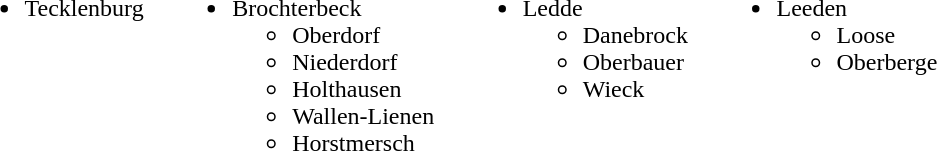<table>
<tr>
<td style="vertical-align: top; padding-right: 1em;"><br><ul><li>Tecklenburg</li></ul></td>
<td style="vertical-align: top; padding-right: 1em;"><br><ul><li>Brochterbeck<ul><li>Oberdorf</li><li>Niederdorf</li><li>Holthausen</li><li>Wallen-Lienen</li><li>Horstmersch</li></ul></li></ul></td>
<td style="vertical-align: top; padding-right: 1em;"><br><ul><li>Ledde<ul><li>Danebrock</li><li>Oberbauer</li><li>Wieck</li></ul></li></ul></td>
<td style="vertical-align: top;"><br><ul><li>Leeden<ul><li>Loose</li><li>Oberberge</li></ul></li></ul></td>
</tr>
</table>
